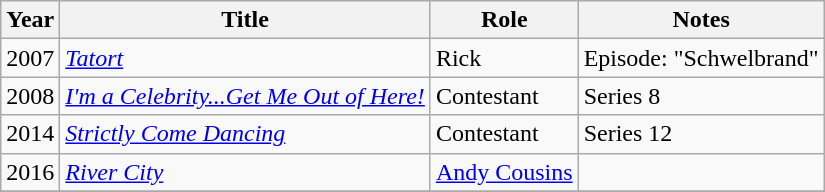<table class="wikitable">
<tr>
<th>Year</th>
<th>Title</th>
<th>Role</th>
<th>Notes</th>
</tr>
<tr>
<td>2007</td>
<td><em><a href='#'>Tatort</a></em></td>
<td>Rick</td>
<td>Episode: "Schwelbrand"</td>
</tr>
<tr>
<td>2008</td>
<td><em><a href='#'>I'm a Celebrity...Get Me Out of Here!</a></em></td>
<td>Contestant</td>
<td>Series 8</td>
</tr>
<tr>
<td>2014</td>
<td><em><a href='#'>Strictly Come Dancing</a></em></td>
<td>Contestant</td>
<td>Series 12</td>
</tr>
<tr>
<td>2016</td>
<td><a href='#'><em>River City</em></a></td>
<td><a href='#'>Andy Cousins</a></td>
<td></td>
</tr>
<tr>
</tr>
</table>
